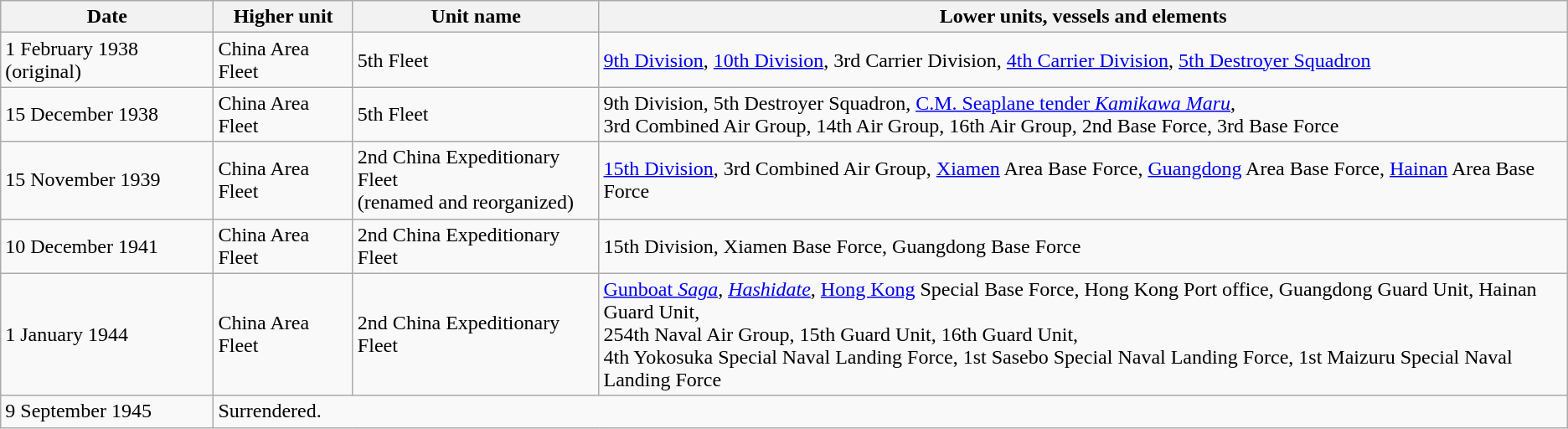<table class="wikitable">
<tr>
<th>Date</th>
<th>Higher unit</th>
<th>Unit name</th>
<th>Lower units, vessels and elements</th>
</tr>
<tr>
<td>1 February 1938 (original)</td>
<td>China Area Fleet</td>
<td>5th Fleet</td>
<td><a href='#'>9th Division</a>, <a href='#'>10th Division</a>, 3rd Carrier Division, <a href='#'>4th Carrier Division</a>, <a href='#'>5th Destroyer Squadron</a></td>
</tr>
<tr>
<td>15 December 1938</td>
<td>China Area Fleet</td>
<td>5th Fleet</td>
<td>9th Division, 5th Destroyer Squadron, <a href='#'>C.M. Seaplane tender <em>Kamikawa Maru</em></a>,<br>3rd Combined Air Group, 14th Air Group, 16th Air Group, 2nd Base Force, 3rd Base Force</td>
</tr>
<tr>
<td>15 November 1939</td>
<td>China Area Fleet</td>
<td>2nd China Expeditionary Fleet<br>(renamed and reorganized)</td>
<td><a href='#'>15th Division</a>, 3rd Combined Air Group, <a href='#'>Xiamen</a> Area Base Force, <a href='#'>Guangdong</a> Area Base Force, <a href='#'>Hainan</a> Area Base Force</td>
</tr>
<tr>
<td>10 December 1941</td>
<td>China Area Fleet</td>
<td>2nd China Expeditionary Fleet</td>
<td>15th Division, Xiamen Base Force, Guangdong Base Force</td>
</tr>
<tr>
<td>1 January 1944</td>
<td>China Area Fleet</td>
<td>2nd China Expeditionary Fleet</td>
<td><a href='#'>Gunboat <em>Saga</em></a>, <em><a href='#'>Hashidate</a></em>, <a href='#'>Hong Kong</a> Special Base Force, Hong Kong Port office, Guangdong Guard Unit, Hainan Guard Unit,<br>254th Naval Air Group, 15th Guard Unit, 16th Guard Unit,<br>4th Yokosuka Special Naval Landing Force, 1st Sasebo Special Naval Landing Force, 1st Maizuru Special Naval Landing Force</td>
</tr>
<tr>
<td>9 September 1945</td>
<td colspan="3">Surrendered.</td>
</tr>
</table>
